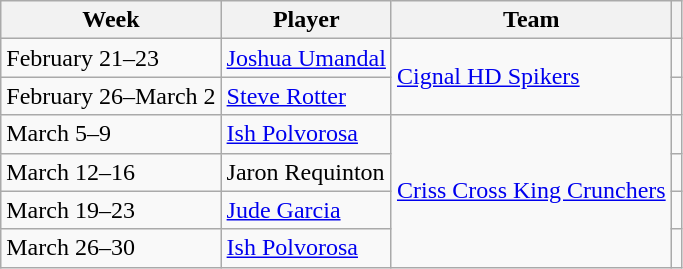<table class="wikitable">
<tr>
<th>Week</th>
<th>Player</th>
<th>Team</th>
<th></th>
</tr>
<tr>
<td>February 21–23</td>
<td><a href='#'>Joshua Umandal</a></td>
<td rowspan="2"><a href='#'>Cignal HD Spikers</a></td>
<td style="text-align:center"></td>
</tr>
<tr>
<td>February 26–March 2</td>
<td><a href='#'>Steve Rotter</a></td>
<td style="text-align:center"></td>
</tr>
<tr>
<td>March 5–9</td>
<td><a href='#'>Ish Polvorosa</a></td>
<td rowspan="4"><a href='#'>Criss Cross King Crunchers</a></td>
<td style="text-align:center"></td>
</tr>
<tr>
<td>March 12–16</td>
<td>Jaron Requinton</td>
<td style="text-align:center"></td>
</tr>
<tr>
<td>March 19–23</td>
<td><a href='#'>Jude Garcia</a></td>
<td style="text-align:center"></td>
</tr>
<tr>
<td>March 26–30</td>
<td><a href='#'>Ish Polvorosa</a></td>
<td style="text-align:center"></td>
</tr>
</table>
